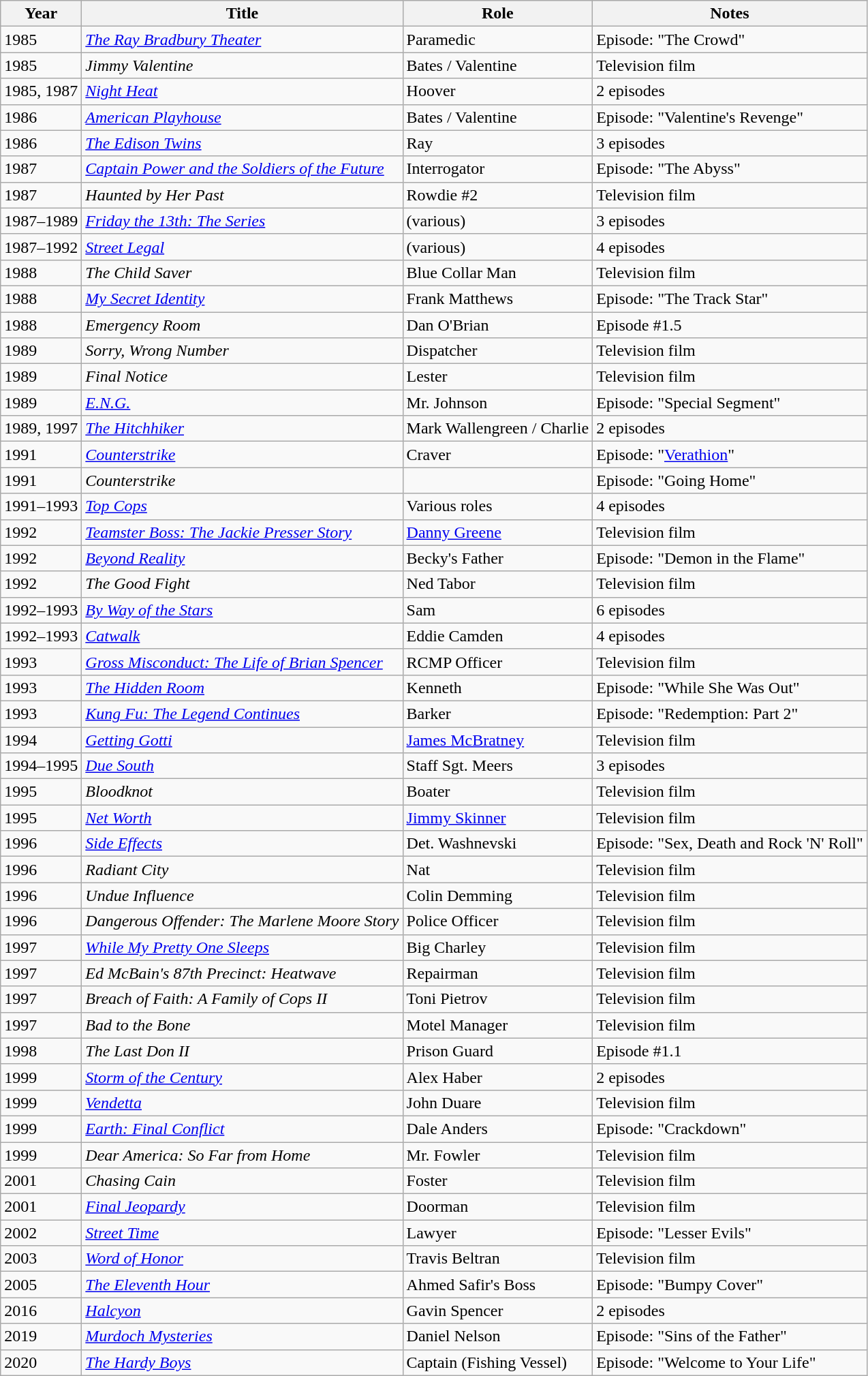<table class="wikitable sortable">
<tr>
<th>Year</th>
<th>Title</th>
<th>Role</th>
<th>Notes</th>
</tr>
<tr>
<td>1985</td>
<td><em><a href='#'>The Ray Bradbury Theater</a></em></td>
<td>Paramedic</td>
<td>Episode: "The Crowd"</td>
</tr>
<tr>
<td>1985</td>
<td><em>Jimmy Valentine</em></td>
<td>Bates / Valentine</td>
<td>Television film</td>
</tr>
<tr>
<td>1985, 1987</td>
<td><em><a href='#'>Night Heat</a></em></td>
<td>Hoover</td>
<td>2 episodes</td>
</tr>
<tr>
<td>1986</td>
<td><em><a href='#'>American Playhouse</a></em></td>
<td>Bates / Valentine</td>
<td>Episode: "Valentine's Revenge"</td>
</tr>
<tr>
<td>1986</td>
<td><em><a href='#'>The Edison Twins</a></em></td>
<td>Ray</td>
<td>3 episodes</td>
</tr>
<tr>
<td>1987</td>
<td><em><a href='#'>Captain Power and the Soldiers of the Future</a></em></td>
<td>Interrogator</td>
<td>Episode: "The Abyss"</td>
</tr>
<tr>
<td>1987</td>
<td><em>Haunted by Her Past</em></td>
<td>Rowdie #2</td>
<td>Television film</td>
</tr>
<tr>
<td>1987–1989</td>
<td><em><a href='#'>Friday the 13th: The Series</a></em></td>
<td>(various)</td>
<td>3 episodes</td>
</tr>
<tr>
<td>1987–1992</td>
<td><a href='#'><em>Street Legal</em></a></td>
<td>(various)</td>
<td>4 episodes</td>
</tr>
<tr>
<td>1988</td>
<td><em>The Child Saver</em></td>
<td>Blue Collar Man</td>
<td>Television film</td>
</tr>
<tr>
<td>1988</td>
<td><em><a href='#'>My Secret Identity</a></em></td>
<td>Frank Matthews</td>
<td>Episode: "The Track Star"</td>
</tr>
<tr>
<td>1988</td>
<td><em>Emergency Room</em></td>
<td>Dan O'Brian</td>
<td>Episode #1.5</td>
</tr>
<tr>
<td>1989</td>
<td><em>Sorry, Wrong Number</em></td>
<td>Dispatcher</td>
<td>Television film</td>
</tr>
<tr>
<td>1989</td>
<td><em>Final Notice</em></td>
<td>Lester</td>
<td>Television film</td>
</tr>
<tr>
<td>1989</td>
<td><em><a href='#'>E.N.G.</a></em></td>
<td>Mr. Johnson</td>
<td>Episode: "Special Segment"</td>
</tr>
<tr>
<td>1989, 1997</td>
<td><a href='#'><em>The Hitchhiker</em></a></td>
<td>Mark Wallengreen / Charlie</td>
<td>2 episodes</td>
</tr>
<tr>
<td>1991</td>
<td><a href='#'><em>Counterstrike</em></a></td>
<td>Craver</td>
<td>Episode: "<a href='#'>Verathion</a>" </td>
</tr>
<tr>
<td>1991</td>
<td><em>Counterstrike</em></td>
<td></td>
<td>Episode: "Going Home" </td>
</tr>
<tr>
<td>1991–1993</td>
<td><em><a href='#'>Top Cops</a></em></td>
<td>Various roles</td>
<td>4 episodes</td>
</tr>
<tr>
<td>1992</td>
<td><em><a href='#'>Teamster Boss: The Jackie Presser Story</a></em></td>
<td><a href='#'>Danny Greene</a></td>
<td>Television film</td>
</tr>
<tr>
<td>1992</td>
<td><a href='#'><em>Beyond Reality</em></a></td>
<td>Becky's Father</td>
<td>Episode: "Demon in the Flame"</td>
</tr>
<tr>
<td>1992</td>
<td><em>The Good Fight</em></td>
<td>Ned Tabor</td>
<td>Television film</td>
</tr>
<tr>
<td>1992–1993</td>
<td><em><a href='#'>By Way of the Stars</a></em></td>
<td>Sam</td>
<td>6 episodes</td>
</tr>
<tr>
<td>1992–1993</td>
<td><a href='#'><em>Catwalk</em></a></td>
<td>Eddie Camden</td>
<td>4 episodes</td>
</tr>
<tr>
<td>1993</td>
<td><em><a href='#'>Gross Misconduct: The Life of Brian Spencer</a></em></td>
<td>RCMP Officer</td>
<td>Television film</td>
</tr>
<tr>
<td>1993</td>
<td><a href='#'><em>The Hidden Room</em></a></td>
<td>Kenneth</td>
<td>Episode: "While She Was Out"</td>
</tr>
<tr>
<td>1993</td>
<td><em><a href='#'>Kung Fu: The Legend Continues</a></em></td>
<td>Barker</td>
<td>Episode: "Redemption: Part 2"</td>
</tr>
<tr>
<td>1994</td>
<td><em><a href='#'>Getting Gotti</a></em></td>
<td><a href='#'>James McBratney</a></td>
<td>Television film</td>
</tr>
<tr>
<td>1994–1995</td>
<td><em><a href='#'>Due South</a></em></td>
<td>Staff Sgt. Meers</td>
<td>3 episodes</td>
</tr>
<tr>
<td>1995</td>
<td><em>Bloodknot</em></td>
<td>Boater</td>
<td>Television film</td>
</tr>
<tr>
<td>1995</td>
<td><a href='#'><em>Net Worth</em></a></td>
<td><a href='#'>Jimmy Skinner</a></td>
<td>Television film</td>
</tr>
<tr>
<td>1996</td>
<td><a href='#'><em>Side Effects</em></a></td>
<td>Det. Washnevski</td>
<td>Episode: "Sex, Death and Rock 'N' Roll"</td>
</tr>
<tr>
<td>1996</td>
<td><em>Radiant City</em></td>
<td>Nat</td>
<td>Television film</td>
</tr>
<tr>
<td>1996</td>
<td><em>Undue Influence</em></td>
<td>Colin Demming</td>
<td>Television film</td>
</tr>
<tr>
<td>1996</td>
<td><em>Dangerous Offender: The Marlene Moore Story</em></td>
<td>Police Officer</td>
<td>Television film</td>
</tr>
<tr>
<td>1997</td>
<td><em><a href='#'>While My Pretty One Sleeps</a></em></td>
<td>Big Charley</td>
<td>Television film</td>
</tr>
<tr>
<td>1997</td>
<td><em>Ed McBain's 87th Precinct: Heatwave</em></td>
<td>Repairman</td>
<td>Television film</td>
</tr>
<tr>
<td>1997</td>
<td><em>Breach of Faith: A Family of Cops II</em></td>
<td>Toni Pietrov</td>
<td>Television film</td>
</tr>
<tr>
<td>1997</td>
<td><em>Bad to the Bone</em></td>
<td>Motel Manager</td>
<td>Television film</td>
</tr>
<tr>
<td>1998</td>
<td><em>The Last Don II</em></td>
<td>Prison Guard</td>
<td>Episode #1.1</td>
</tr>
<tr>
<td>1999</td>
<td><em><a href='#'>Storm of the Century</a></em></td>
<td>Alex Haber</td>
<td>2 episodes</td>
</tr>
<tr>
<td>1999</td>
<td><a href='#'><em>Vendetta</em></a></td>
<td>John Duare</td>
<td>Television film</td>
</tr>
<tr>
<td>1999</td>
<td><em><a href='#'>Earth: Final Conflict</a></em></td>
<td>Dale Anders</td>
<td>Episode: "Crackdown"</td>
</tr>
<tr>
<td>1999</td>
<td><em>Dear America: So Far from Home</em></td>
<td>Mr. Fowler</td>
<td>Television film</td>
</tr>
<tr>
<td>2001</td>
<td><em>Chasing Cain</em></td>
<td>Foster</td>
<td>Television film</td>
</tr>
<tr>
<td>2001</td>
<td><a href='#'><em>Final Jeopardy</em></a></td>
<td>Doorman</td>
<td>Television film</td>
</tr>
<tr>
<td>2002</td>
<td><em><a href='#'>Street Time</a></em></td>
<td>Lawyer</td>
<td>Episode: "Lesser Evils"</td>
</tr>
<tr>
<td>2003</td>
<td><a href='#'><em>Word of Honor</em></a></td>
<td>Travis Beltran</td>
<td>Television film</td>
</tr>
<tr>
<td>2005</td>
<td><a href='#'><em>The Eleventh Hour</em></a></td>
<td>Ahmed Safir's Boss</td>
<td>Episode: "Bumpy Cover"</td>
</tr>
<tr>
<td>2016</td>
<td><a href='#'><em>Halcyon</em></a></td>
<td>Gavin Spencer</td>
<td>2 episodes</td>
</tr>
<tr>
<td>2019</td>
<td><em><a href='#'>Murdoch Mysteries</a></em></td>
<td>Daniel Nelson</td>
<td>Episode: "Sins of the Father"</td>
</tr>
<tr>
<td>2020</td>
<td><a href='#'><em>The Hardy Boys</em></a></td>
<td>Captain (Fishing Vessel)</td>
<td>Episode: "Welcome to Your Life"</td>
</tr>
</table>
